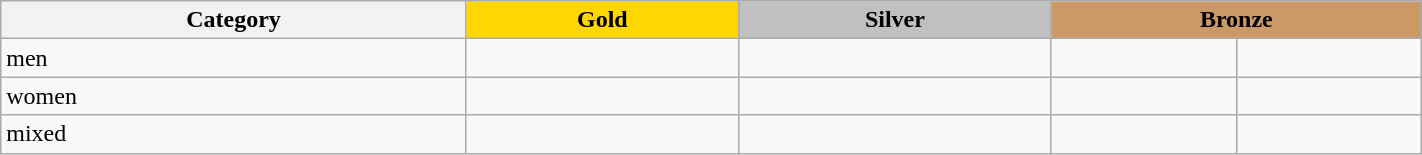<table class=wikitable  width=75%>
<tr>
<th>Category</th>
<th style="background: gold">Gold</th>
<th style="background: silver">Silver</th>
<th style="background: #cc9966" colspan=2>Bronze</th>
</tr>
<tr>
<td>men</td>
<td><br></td>
<td><br></td>
<td><br></td>
<td><br></td>
</tr>
<tr>
<td>women</td>
<td><br></td>
<td><br></td>
<td><br></td>
<td><br></td>
</tr>
<tr>
<td>mixed</td>
<td><br></td>
<td><br></td>
<td><br></td>
<td><br></td>
</tr>
</table>
